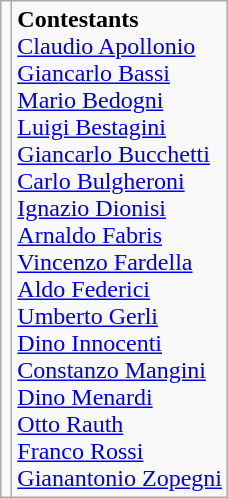<table class="wikitable" style="text-align:center">
<tr>
<td></td>
<td align=left><strong>Contestants</strong><br> <a href='#'>Claudio Apollonio</a> <br> <a href='#'>Giancarlo Bassi</a> <br> <a href='#'>Mario Bedogni</a> <br> <a href='#'>Luigi Bestagini</a> <br> <a href='#'>Giancarlo Bucchetti</a> <br> <a href='#'>Carlo Bulgheroni</a> <br> <a href='#'>Ignazio Dionisi</a> <br> <a href='#'>Arnaldo Fabris</a> <br> <a href='#'>Vincenzo Fardella</a> <br> <a href='#'>Aldo Federici</a> <br> <a href='#'>Umberto Gerli</a> <br> <a href='#'>Dino Innocenti</a> <br> <a href='#'>Constanzo Mangini</a> <br> <a href='#'>Dino Menardi</a> <br> <a href='#'>Otto Rauth</a> <br> <a href='#'>Franco Rossi</a> <br> <a href='#'>Gianantonio Zopegni</a></td>
</tr>
</table>
